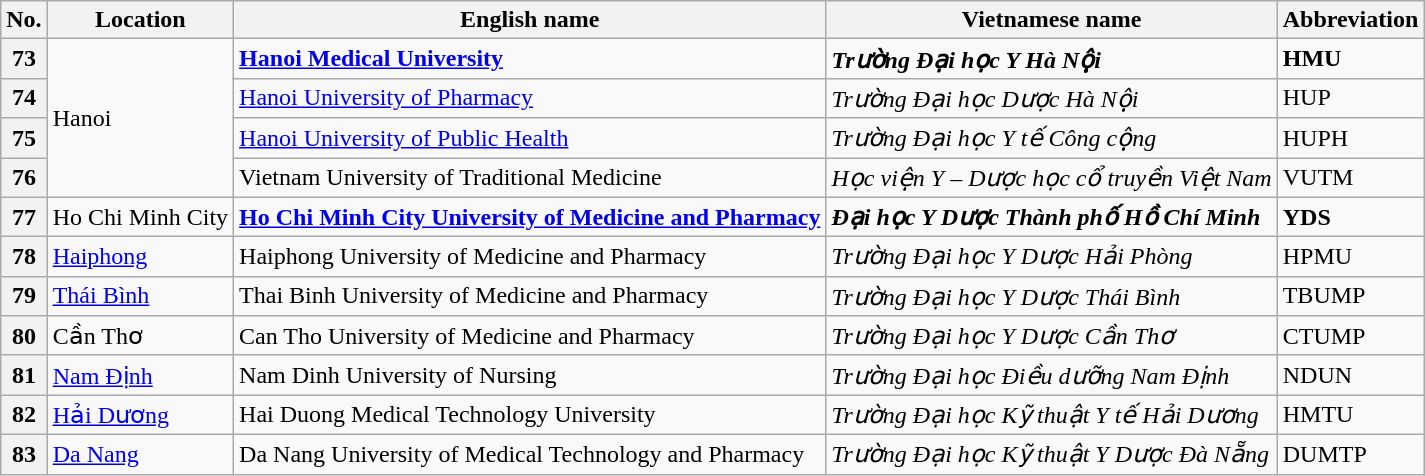<table class="wikitable">
<tr>
<th>No.</th>
<th>Location</th>
<th>English name</th>
<th>Vietnamese name</th>
<th>Abbreviation</th>
</tr>
<tr>
<th align="center">73</th>
<td rowspan="4">Hanoi</td>
<td><strong><a href='#'>Hanoi Medical University</a></strong></td>
<td><strong><em>Trường Đại học Y Hà Nội</em></strong></td>
<td><strong>HMU</strong></td>
</tr>
<tr>
<th align="center">74</th>
<td><a href='#'>Hanoi University of Pharmacy</a></td>
<td><em>Trường Đại học Dược Hà Nội</em></td>
<td>HUP</td>
</tr>
<tr>
<th align="center">75</th>
<td><a href='#'>Hanoi University of Public Health</a></td>
<td><em>Trường Đại học Y tế Công cộng</em></td>
<td>HUPH</td>
</tr>
<tr>
<th>76</th>
<td>Vietnam University of Traditional Medicine</td>
<td><em>Học viện Y – Dược học cổ truyền Việt Nam</em></td>
<td>VUTM</td>
</tr>
<tr>
<th align="center">77</th>
<td>Ho Chi Minh City</td>
<td><a href='#'><strong>Ho Chi Minh City University of Medicine and Pharmacy</strong></a></td>
<td><strong><em>Đại học Y Dược Thành phố Hồ Chí Minh</em></strong></td>
<td><strong>YDS</strong></td>
</tr>
<tr>
<th align="center">78</th>
<td><a href='#'>Haiphong</a></td>
<td>Haiphong University of Medicine and Pharmacy</td>
<td><em>Trường Đại học Y Dược Hải Phòng</em></td>
<td>HPMU</td>
</tr>
<tr>
<th align="center">79</th>
<td><a href='#'>Thái Bình</a></td>
<td>Thai Binh University of Medicine and Pharmacy</td>
<td><em>Trường Đại học Y Dược Thái Bình</em></td>
<td>TBUMP</td>
</tr>
<tr>
<th align="center">80</th>
<td>Cần Thơ</td>
<td>Can Tho University of Medicine and Pharmacy</td>
<td><em>Trường Đại học Y Dược Cần Thơ</em></td>
<td>CTUMP</td>
</tr>
<tr>
<th align="center">81</th>
<td><a href='#'>Nam Định</a></td>
<td>Nam Dinh University of Nursing</td>
<td><em>Trường Đại học Điều dưỡng Nam Định</em></td>
<td>NDUN</td>
</tr>
<tr>
<th align="center">82</th>
<td><a href='#'>Hải Dương</a></td>
<td>Hai Duong Medical Technology University</td>
<td><em>Trường Đại học Kỹ thuật Y tế Hải Dương</em></td>
<td>HMTU</td>
</tr>
<tr>
<th align="center">83</th>
<td><a href='#'>Da Nang</a></td>
<td>Da Nang University of Medical Technology and Pharmacy</td>
<td><em>Trường Đại học Kỹ thuật Y Dược Đà Nẵng</em></td>
<td>DUMTP</td>
</tr>
</table>
